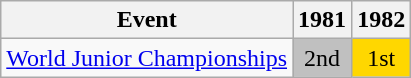<table class="wikitable" style="text-align:center">
<tr>
<th>Event</th>
<th>1981</th>
<th>1982</th>
</tr>
<tr>
<td align=left><a href='#'>World Junior Championships</a></td>
<td bgcolor=silver>2nd</td>
<td bgcolor=gold>1st</td>
</tr>
</table>
